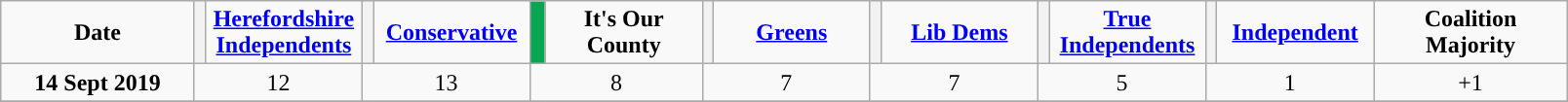<table class="wikitable" border="1" style="text-align:left; padding-left:1em">
<tr>
<td width=125 align="center"><strong>Date</strong></td>
<th style="background-color: "></th>
<td width=100 align="center"><strong><a href='#'>Herefordshire Independents</a></strong></td>
<th style="background-color: "></th>
<td width=100 align="center"><strong><a href='#'>Conservative</a></strong></td>
<th style="background-color: #08A651; width: 3px;"></th>
<td width=100 align="center"><strong>It's Our County</strong></td>
<th style="background-color: "></th>
<td width=100 align="center"><strong><a href='#'>Greens</a></strong></td>
<th style="background-color: "></th>
<td width=100 align="center"><strong><a href='#'>Lib Dems</a></strong></td>
<th style="background-color: "></th>
<td width=100 align="center"><strong><a href='#'>True Independents</a></strong></td>
<th style="background-color: "></th>
<td width=100 align="center"><strong><a href='#'>Independent</a></strong></td>
<td width=125 align="center"><strong>Coalition Majority</strong></td>
</tr>
<tr>
<td align="center"><strong>14 Sept 2019</strong></td>
<td colspan="2" align="center">12</td>
<td colspan="2" align="center">13</td>
<td colspan="2" align="center">8</td>
<td colspan="2" align="center">7</td>
<td colspan="2" align="center">7</td>
<td colspan="2" align="center">5</td>
<td colspan="2" align="center">1</td>
<td colspan="2" align="center">+1</td>
</tr>
<tr>
</tr>
</table>
